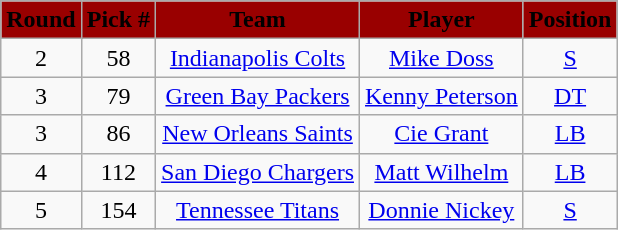<table class="wikitable" style="text-align:center">
<tr style="background:#900;">
<td><strong><span>Round</span></strong></td>
<td><strong><span>Pick #</span></strong></td>
<td><strong><span>Team</span></strong></td>
<td><strong><span>Player</span></strong></td>
<td><strong><span>Position</span></strong></td>
</tr>
<tr>
<td>2</td>
<td align=center>58</td>
<td><a href='#'>Indianapolis Colts</a></td>
<td><a href='#'>Mike Doss</a></td>
<td><a href='#'>S</a></td>
</tr>
<tr>
<td>3</td>
<td align=center>79</td>
<td><a href='#'>Green Bay Packers</a></td>
<td><a href='#'>Kenny Peterson</a></td>
<td><a href='#'>DT</a></td>
</tr>
<tr>
<td>3</td>
<td align=center>86</td>
<td><a href='#'>New Orleans Saints</a></td>
<td><a href='#'>Cie Grant</a></td>
<td><a href='#'>LB</a></td>
</tr>
<tr>
<td>4</td>
<td align=center>112</td>
<td><a href='#'>San Diego Chargers</a></td>
<td><a href='#'>Matt Wilhelm</a></td>
<td><a href='#'>LB</a></td>
</tr>
<tr>
<td>5</td>
<td align=center>154</td>
<td><a href='#'>Tennessee Titans</a></td>
<td><a href='#'>Donnie Nickey</a></td>
<td><a href='#'>S</a></td>
</tr>
</table>
